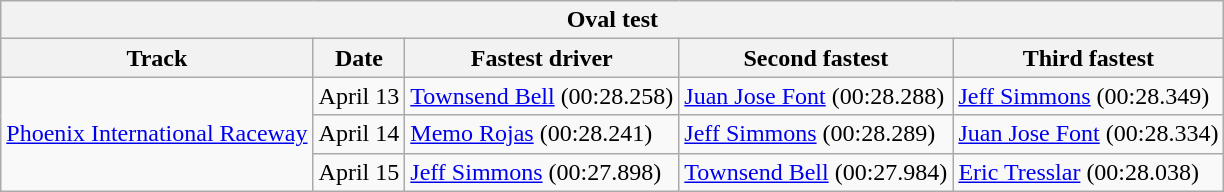<table class="wikitable">
<tr>
<th colspan=5>Oval test</th>
</tr>
<tr>
<th>Track</th>
<th>Date</th>
<th>Fastest driver</th>
<th>Second fastest</th>
<th>Third fastest</th>
</tr>
<tr>
<td rowspan=3><a href='#'>Phoenix International Raceway</a></td>
<td>April 13</td>
<td> <a href='#'>Townsend Bell</a> (00:28.258)</td>
<td> <a href='#'>Juan Jose Font</a> (00:28.288)</td>
<td> <a href='#'>Jeff Simmons</a> (00:28.349)</td>
</tr>
<tr>
<td>April 14</td>
<td> <a href='#'>Memo Rojas</a> (00:28.241)</td>
<td> <a href='#'>Jeff Simmons</a> (00:28.289)</td>
<td> <a href='#'>Juan Jose Font</a> (00:28.334)</td>
</tr>
<tr>
<td>April 15</td>
<td> <a href='#'>Jeff Simmons</a> (00:27.898)</td>
<td> <a href='#'>Townsend Bell</a> (00:27.984)</td>
<td> <a href='#'>Eric Tresslar</a> (00:28.038)</td>
</tr>
</table>
